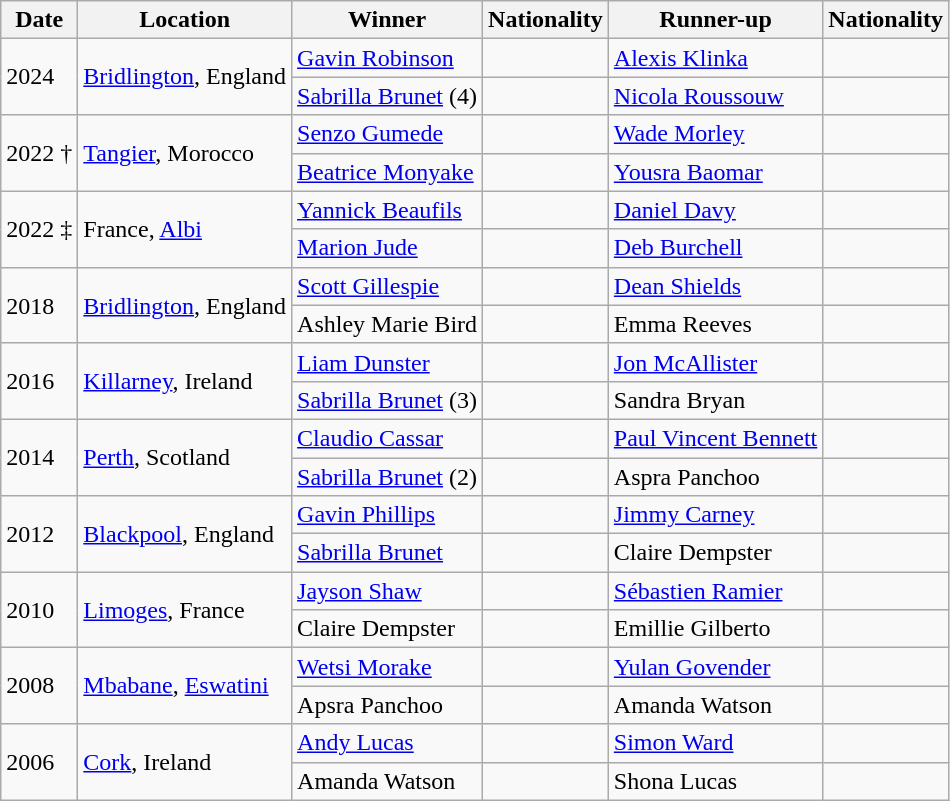<table class="wikitable">
<tr>
<th>Date</th>
<th>Location</th>
<th>Winner</th>
<th>Nationality</th>
<th>Runner-up</th>
<th>Nationality</th>
</tr>
<tr>
<td rowspan="2">2024</td>
<td rowspan="2"><a href='#'>Bridlington</a>, England</td>
<td><a href='#'>Gavin Robinson</a></td>
<td></td>
<td><a href='#'>Alexis Klinka</a></td>
<td></td>
</tr>
<tr>
<td><a href='#'>Sabrilla Brunet</a> (4)</td>
<td></td>
<td><a href='#'>Nicola Roussouw</a></td>
<td></td>
</tr>
<tr>
<td rowspan="2">2022 †</td>
<td rowspan="2"><a href='#'>Tangier</a>, Morocco</td>
<td><a href='#'>Senzo Gumede</a></td>
<td></td>
<td><a href='#'>Wade Morley</a></td>
<td></td>
</tr>
<tr>
<td><a href='#'>Beatrice Monyake</a></td>
<td></td>
<td><a href='#'>Yousra Baomar</a></td>
<td></td>
</tr>
<tr>
<td rowspan="2">2022 ‡</td>
<td rowspan="2">France, <a href='#'>Albi</a></td>
<td><a href='#'>Yannick Beaufils</a></td>
<td></td>
<td><a href='#'>Daniel Davy</a></td>
<td></td>
</tr>
<tr>
<td><a href='#'>Marion Jude</a></td>
<td></td>
<td><a href='#'>Deb Burchell</a></td>
<td></td>
</tr>
<tr>
<td rowspan="2">2018</td>
<td rowspan="2"><a href='#'>Bridlington</a>, England</td>
<td><a href='#'>Scott Gillespie</a></td>
<td></td>
<td><a href='#'>Dean Shields</a></td>
<td></td>
</tr>
<tr>
<td>Ashley Marie Bird</td>
<td></td>
<td>Emma Reeves</td>
<td></td>
</tr>
<tr>
<td rowspan="2">2016</td>
<td rowspan="2"><a href='#'>Killarney</a>, Ireland</td>
<td><a href='#'>Liam Dunster</a></td>
<td></td>
<td><a href='#'>Jon McAllister</a></td>
<td></td>
</tr>
<tr>
<td><a href='#'>Sabrilla Brunet</a> (3)</td>
<td></td>
<td>Sandra Bryan</td>
<td></td>
</tr>
<tr>
<td rowspan="2">2014</td>
<td rowspan="2"><a href='#'>Perth</a>, Scotland</td>
<td><a href='#'>Claudio Cassar</a></td>
<td></td>
<td><a href='#'>Paul Vincent Bennett</a></td>
<td></td>
</tr>
<tr>
<td><a href='#'>Sabrilla Brunet</a> (2)</td>
<td></td>
<td>Aspra Panchoo</td>
<td></td>
</tr>
<tr>
<td rowspan="2">2012</td>
<td rowspan="2"><a href='#'>Blackpool</a>, England</td>
<td><a href='#'>Gavin Phillips</a></td>
<td></td>
<td><a href='#'>Jimmy Carney</a></td>
<td></td>
</tr>
<tr>
<td><a href='#'>Sabrilla Brunet</a></td>
<td></td>
<td>Claire Dempster</td>
<td></td>
</tr>
<tr>
<td rowspan="2">2010</td>
<td rowspan="2"><a href='#'>Limoges</a>, France</td>
<td><a href='#'>Jayson Shaw</a></td>
<td></td>
<td><a href='#'>Sébastien Ramier</a></td>
<td></td>
</tr>
<tr>
<td>Claire Dempster</td>
<td></td>
<td>Emillie Gilberto</td>
<td></td>
</tr>
<tr>
<td rowspan="2">2008</td>
<td rowspan="2"><a href='#'>Mbabane</a>, <a href='#'>Eswatini</a></td>
<td><a href='#'>Wetsi Morake</a></td>
<td></td>
<td><a href='#'>Yulan Govender</a></td>
<td></td>
</tr>
<tr>
<td>Apsra Panchoo</td>
<td></td>
<td>Amanda Watson</td>
<td></td>
</tr>
<tr>
<td rowspan="2">2006</td>
<td rowspan="2"><a href='#'>Cork</a>, Ireland</td>
<td><a href='#'>Andy Lucas</a></td>
<td></td>
<td><a href='#'>Simon Ward</a></td>
<td></td>
</tr>
<tr>
<td>Amanda Watson</td>
<td></td>
<td>Shona Lucas</td>
<td></td>
</tr>
</table>
